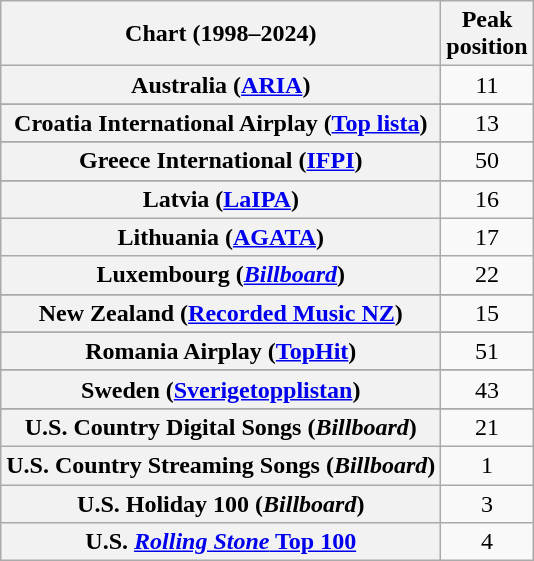<table class="wikitable sortable plainrowheaders" style="text-align:center">
<tr>
<th scope="col">Chart (1998–2024)</th>
<th scope="col">Peak<br>position</th>
</tr>
<tr>
<th scope="row">Australia (<a href='#'>ARIA</a>)</th>
<td>11</td>
</tr>
<tr>
</tr>
<tr>
</tr>
<tr>
<th scope="row">Croatia International Airplay (<a href='#'>Top lista</a>)</th>
<td>13</td>
</tr>
<tr>
</tr>
<tr>
</tr>
<tr>
</tr>
<tr>
<th scope="row">Greece International (<a href='#'>IFPI</a>)</th>
<td>50</td>
</tr>
<tr>
</tr>
<tr>
</tr>
<tr>
</tr>
<tr>
<th scope="row">Latvia (<a href='#'>LaIPA</a>)</th>
<td>16</td>
</tr>
<tr>
<th scope="row">Lithuania (<a href='#'>AGATA</a>)</th>
<td>17</td>
</tr>
<tr>
<th scope="row">Luxembourg (<em><a href='#'>Billboard</a></em>)</th>
<td>22</td>
</tr>
<tr>
</tr>
<tr>
<th scope="row">New Zealand (<a href='#'>Recorded Music NZ</a>)</th>
<td>15</td>
</tr>
<tr>
</tr>
<tr>
<th scope="row">Romania Airplay (<a href='#'>TopHit</a>)</th>
<td>51</td>
</tr>
<tr>
</tr>
<tr>
<th scope="row">Sweden (<a href='#'>Sverigetopplistan</a>)</th>
<td>43</td>
</tr>
<tr>
</tr>
<tr>
</tr>
<tr>
</tr>
<tr>
</tr>
<tr>
<th scope="row">U.S. Country Digital Songs (<em>Billboard</em>)</th>
<td>21</td>
</tr>
<tr>
<th scope="row">U.S. Country Streaming Songs (<em>Billboard</em>)</th>
<td>1</td>
</tr>
<tr>
<th scope="row">U.S. Holiday 100 (<em>Billboard</em>)</th>
<td>3</td>
</tr>
<tr>
<th scope="row">U.S. <a href='#'><em>Rolling Stone</em> Top 100</a></th>
<td>4</td>
</tr>
</table>
